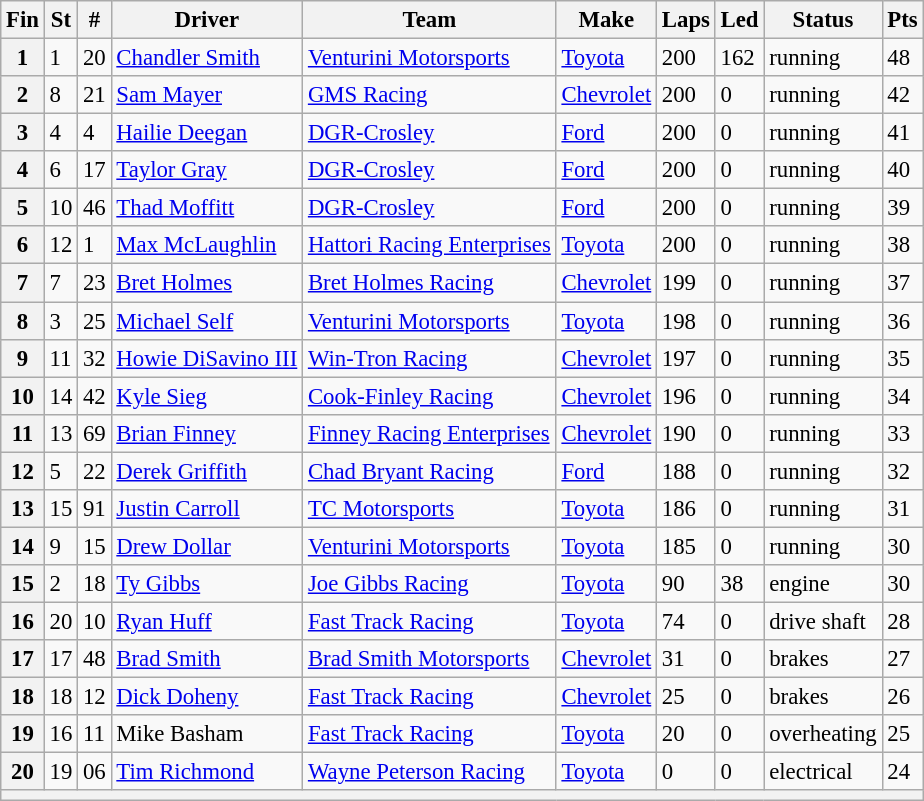<table class="wikitable" style="font-size:95%">
<tr>
<th>Fin</th>
<th>St</th>
<th>#</th>
<th>Driver</th>
<th>Team</th>
<th>Make</th>
<th>Laps</th>
<th>Led</th>
<th>Status</th>
<th>Pts</th>
</tr>
<tr>
<th>1</th>
<td>1</td>
<td>20</td>
<td><a href='#'>Chandler Smith</a></td>
<td><a href='#'>Venturini Motorsports</a></td>
<td><a href='#'>Toyota</a></td>
<td>200</td>
<td>162</td>
<td>running</td>
<td>48</td>
</tr>
<tr>
<th>2</th>
<td>8</td>
<td>21</td>
<td><a href='#'>Sam Mayer</a></td>
<td><a href='#'>GMS Racing</a></td>
<td><a href='#'>Chevrolet</a></td>
<td>200</td>
<td>0</td>
<td>running</td>
<td>42</td>
</tr>
<tr>
<th>3</th>
<td>4</td>
<td>4</td>
<td><a href='#'>Hailie Deegan</a></td>
<td><a href='#'>DGR-Crosley</a></td>
<td><a href='#'>Ford</a></td>
<td>200</td>
<td>0</td>
<td>running</td>
<td>41</td>
</tr>
<tr>
<th>4</th>
<td>6</td>
<td>17</td>
<td><a href='#'>Taylor Gray</a></td>
<td><a href='#'>DGR-Crosley</a></td>
<td><a href='#'>Ford</a></td>
<td>200</td>
<td>0</td>
<td>running</td>
<td>40</td>
</tr>
<tr>
<th>5</th>
<td>10</td>
<td>46</td>
<td><a href='#'>Thad Moffitt</a></td>
<td><a href='#'>DGR-Crosley</a></td>
<td><a href='#'>Ford</a></td>
<td>200</td>
<td>0</td>
<td>running</td>
<td>39</td>
</tr>
<tr>
<th>6</th>
<td>12</td>
<td>1</td>
<td><a href='#'>Max McLaughlin</a></td>
<td><a href='#'>Hattori Racing Enterprises</a></td>
<td><a href='#'>Toyota</a></td>
<td>200</td>
<td>0</td>
<td>running</td>
<td>38</td>
</tr>
<tr>
<th>7</th>
<td>7</td>
<td>23</td>
<td><a href='#'>Bret Holmes</a></td>
<td><a href='#'>Bret Holmes Racing</a></td>
<td><a href='#'>Chevrolet</a></td>
<td>199</td>
<td>0</td>
<td>running</td>
<td>37</td>
</tr>
<tr>
<th>8</th>
<td>3</td>
<td>25</td>
<td><a href='#'>Michael Self</a></td>
<td><a href='#'>Venturini Motorsports</a></td>
<td><a href='#'>Toyota</a></td>
<td>198</td>
<td>0</td>
<td>running</td>
<td>36</td>
</tr>
<tr>
<th>9</th>
<td>11</td>
<td>32</td>
<td><a href='#'>Howie DiSavino III</a></td>
<td><a href='#'>Win-Tron Racing</a></td>
<td><a href='#'>Chevrolet</a></td>
<td>197</td>
<td>0</td>
<td>running</td>
<td>35</td>
</tr>
<tr>
<th>10</th>
<td>14</td>
<td>42</td>
<td><a href='#'>Kyle Sieg</a></td>
<td><a href='#'>Cook-Finley Racing</a></td>
<td><a href='#'>Chevrolet</a></td>
<td>196</td>
<td>0</td>
<td>running</td>
<td>34</td>
</tr>
<tr>
<th>11</th>
<td>13</td>
<td>69</td>
<td><a href='#'>Brian Finney</a></td>
<td><a href='#'>Finney Racing Enterprises</a></td>
<td><a href='#'>Chevrolet</a></td>
<td>190</td>
<td>0</td>
<td>running</td>
<td>33</td>
</tr>
<tr>
<th>12</th>
<td>5</td>
<td>22</td>
<td><a href='#'>Derek Griffith</a></td>
<td><a href='#'>Chad Bryant Racing</a></td>
<td><a href='#'>Ford</a></td>
<td>188</td>
<td>0</td>
<td>running</td>
<td>32</td>
</tr>
<tr>
<th>13</th>
<td>15</td>
<td>91</td>
<td><a href='#'>Justin Carroll</a></td>
<td><a href='#'>TC Motorsports</a></td>
<td><a href='#'>Toyota</a></td>
<td>186</td>
<td>0</td>
<td>running</td>
<td>31</td>
</tr>
<tr>
<th>14</th>
<td>9</td>
<td>15</td>
<td><a href='#'>Drew Dollar</a></td>
<td><a href='#'>Venturini Motorsports</a></td>
<td><a href='#'>Toyota</a></td>
<td>185</td>
<td>0</td>
<td>running</td>
<td>30</td>
</tr>
<tr>
<th>15</th>
<td>2</td>
<td>18</td>
<td><a href='#'>Ty Gibbs</a></td>
<td><a href='#'>Joe Gibbs Racing</a></td>
<td><a href='#'>Toyota</a></td>
<td>90</td>
<td>38</td>
<td>engine</td>
<td>30</td>
</tr>
<tr>
<th>16</th>
<td>20</td>
<td>10</td>
<td><a href='#'>Ryan Huff</a></td>
<td><a href='#'>Fast Track Racing</a></td>
<td><a href='#'>Toyota</a></td>
<td>74</td>
<td>0</td>
<td>drive shaft</td>
<td>28</td>
</tr>
<tr>
<th>17</th>
<td>17</td>
<td>48</td>
<td><a href='#'>Brad Smith</a></td>
<td><a href='#'>Brad Smith Motorsports</a></td>
<td><a href='#'>Chevrolet</a></td>
<td>31</td>
<td>0</td>
<td>brakes</td>
<td>27</td>
</tr>
<tr>
<th>18</th>
<td>18</td>
<td>12</td>
<td><a href='#'>Dick Doheny</a></td>
<td><a href='#'>Fast Track Racing</a></td>
<td><a href='#'>Chevrolet</a></td>
<td>25</td>
<td>0</td>
<td>brakes</td>
<td>26</td>
</tr>
<tr>
<th>19</th>
<td>16</td>
<td>11</td>
<td>Mike Basham</td>
<td><a href='#'>Fast Track Racing</a></td>
<td><a href='#'>Toyota</a></td>
<td>20</td>
<td>0</td>
<td>overheating</td>
<td>25</td>
</tr>
<tr>
<th>20</th>
<td>19</td>
<td>06</td>
<td><a href='#'>Tim Richmond</a></td>
<td><a href='#'>Wayne Peterson Racing</a></td>
<td><a href='#'>Toyota</a></td>
<td>0</td>
<td>0</td>
<td>electrical</td>
<td>24</td>
</tr>
<tr>
<th colspan="10"></th>
</tr>
</table>
